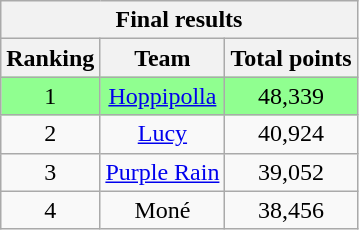<table class="wikitable" width="auto" style="text-align: center">
<tr>
<th colspan="3">Final results</th>
</tr>
<tr>
<th>Ranking</th>
<th>Team</th>
<th>Total points</th>
</tr>
<tr bgcolor="#90ff90">
<td align="center">1</td>
<td align="center"><a href='#'>Hoppipolla</a></td>
<td align="center">48,339</td>
</tr>
<tr>
<td align="center">2</td>
<td align="center"><a href='#'>Lucy</a></td>
<td align="center">40,924</td>
</tr>
<tr>
<td align="center">3</td>
<td align="center"><a href='#'>Purple Rain</a></td>
<td align="center">39,052</td>
</tr>
<tr>
<td align="center">4</td>
<td align="center">Moné</td>
<td align="center">38,456</td>
</tr>
</table>
